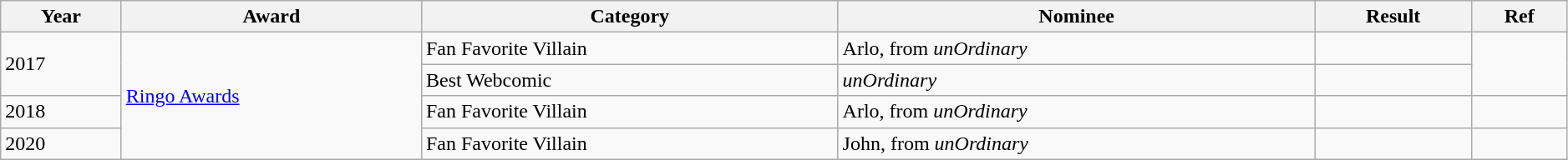<table class="wikitable" style="width:99%;">
<tr>
<th>Year</th>
<th>Award</th>
<th>Category</th>
<th>Nominee</th>
<th>Result</th>
<th>Ref</th>
</tr>
<tr>
<td rowspan="2">2017</td>
<td rowspan="4"><a href='#'>Ringo Awards</a></td>
<td>Fan Favorite Villain</td>
<td>Arlo, from <em>unOrdinary</em></td>
<td></td>
<td rowspan="2" style="text-align:center"></td>
</tr>
<tr>
<td>Best Webcomic</td>
<td><em>unOrdinary</em></td>
<td></td>
</tr>
<tr>
<td>2018</td>
<td>Fan Favorite Villain</td>
<td>Arlo, from <em>unOrdinary</em></td>
<td></td>
<td style="text-align:center"></td>
</tr>
<tr>
<td>2020</td>
<td>Fan Favorite Villain</td>
<td>John, from <em>unOrdinary</em></td>
<td></td>
<td style="text-align:center"></td>
</tr>
</table>
